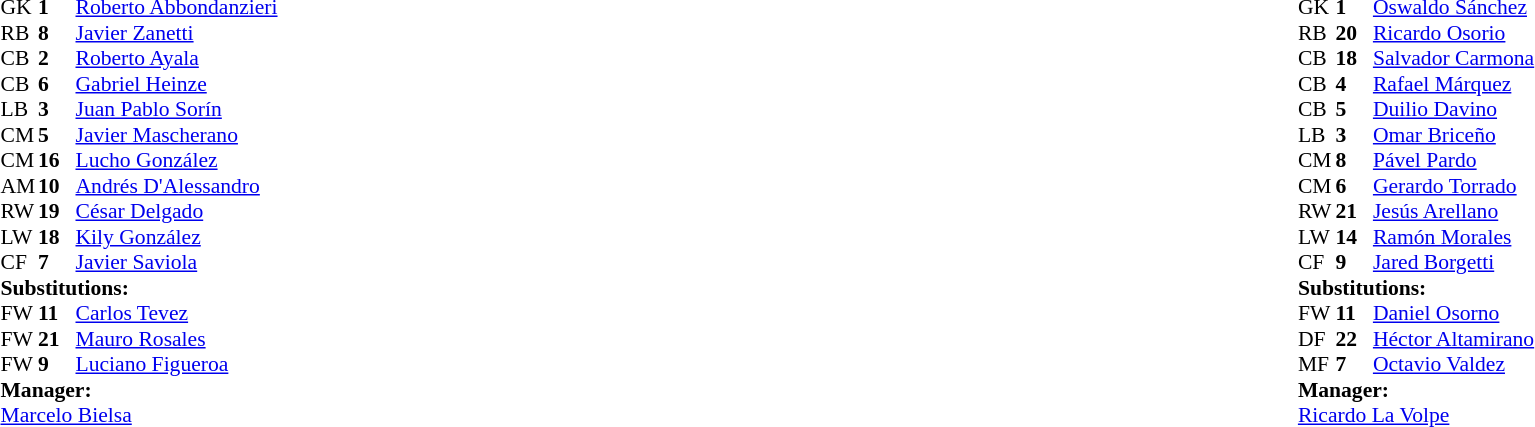<table width="100%">
<tr>
<td valign="top" width="50%"><br><table style="font-size: 90%" cellspacing="0" cellpadding="0">
<tr>
<th width=25></th>
<th width=25></th>
</tr>
<tr>
<td>GK</td>
<td><strong>1</strong></td>
<td><a href='#'>Roberto Abbondanzieri</a></td>
</tr>
<tr>
<td>RB</td>
<td><strong>8</strong></td>
<td><a href='#'>Javier Zanetti</a></td>
<td></td>
</tr>
<tr>
<td>CB</td>
<td><strong>2</strong></td>
<td><a href='#'>Roberto Ayala</a></td>
</tr>
<tr>
<td>CB</td>
<td><strong>6</strong></td>
<td><a href='#'>Gabriel Heinze</a></td>
<td></td>
</tr>
<tr>
<td>LB</td>
<td><strong>3</strong></td>
<td><a href='#'>Juan Pablo Sorín</a></td>
<td></td>
<td></td>
</tr>
<tr>
<td>CM</td>
<td><strong>5</strong></td>
<td><a href='#'>Javier Mascherano</a></td>
<td></td>
</tr>
<tr>
<td>CM</td>
<td><strong>16</strong></td>
<td><a href='#'>Lucho González</a></td>
<td></td>
<td></td>
</tr>
<tr>
<td>AM</td>
<td><strong>10</strong></td>
<td><a href='#'>Andrés D'Alessandro</a></td>
<td></td>
</tr>
<tr>
<td>RW</td>
<td><strong>19</strong></td>
<td><a href='#'>César Delgado</a></td>
<td></td>
<td></td>
</tr>
<tr>
<td>LW</td>
<td><strong>18</strong></td>
<td><a href='#'>Kily González</a></td>
</tr>
<tr>
<td>CF</td>
<td><strong>7</strong></td>
<td><a href='#'>Javier Saviola</a></td>
</tr>
<tr>
<td colspan=3><strong>Substitutions:</strong></td>
</tr>
<tr>
<td>FW</td>
<td><strong>11</strong></td>
<td><a href='#'>Carlos Tevez</a></td>
<td></td>
<td></td>
</tr>
<tr>
<td>FW</td>
<td><strong>21</strong></td>
<td><a href='#'>Mauro Rosales</a></td>
<td></td>
<td></td>
</tr>
<tr>
<td>FW</td>
<td><strong>9</strong></td>
<td><a href='#'>Luciano Figueroa</a></td>
<td></td>
<td></td>
</tr>
<tr>
<td colspan=3><strong>Manager:</strong></td>
</tr>
<tr>
<td colspan="4"><a href='#'>Marcelo Bielsa</a></td>
</tr>
</table>
</td>
<td valign="top"></td>
<td valign="top" width="50%"><br><table style="font-size: 90%" cellspacing="0" cellpadding="0" align="center">
<tr>
<th width=25></th>
<th width=25></th>
</tr>
<tr>
<td>GK</td>
<td><strong>1</strong></td>
<td><a href='#'>Oswaldo Sánchez</a></td>
</tr>
<tr>
<td>RB</td>
<td><strong>20</strong></td>
<td><a href='#'>Ricardo Osorio</a></td>
</tr>
<tr>
<td>CB</td>
<td><strong>18</strong></td>
<td><a href='#'>Salvador Carmona</a> </td>
<td></td>
</tr>
<tr>
<td>CB</td>
<td><strong>4</strong></td>
<td><a href='#'>Rafael Márquez</a></td>
</tr>
<tr>
<td>CB</td>
<td><strong>5</strong></td>
<td><a href='#'>Duilio Davino</a></td>
</tr>
<tr>
<td>LB</td>
<td><strong>3</strong></td>
<td><a href='#'>Omar Briceño</a></td>
<td></td>
<td></td>
</tr>
<tr>
<td>CM</td>
<td><strong>8</strong></td>
<td><a href='#'>Pável Pardo</a></td>
<td></td>
</tr>
<tr>
<td>CM</td>
<td><strong>6</strong></td>
<td><a href='#'>Gerardo Torrado</a></td>
<td></td>
</tr>
<tr>
<td>RW</td>
<td><strong>21</strong></td>
<td><a href='#'>Jesús Arellano</a></td>
</tr>
<tr>
<td>LW</td>
<td><strong>14</strong></td>
<td><a href='#'>Ramón Morales</a></td>
<td></td>
<td></td>
</tr>
<tr>
<td>CF</td>
<td><strong>9</strong></td>
<td><a href='#'>Jared Borgetti</a></td>
<td></td>
<td></td>
</tr>
<tr>
<td colspan=3><strong>Substitutions:</strong></td>
</tr>
<tr>
<td>FW</td>
<td><strong>11</strong></td>
<td><a href='#'>Daniel Osorno</a></td>
<td></td>
<td></td>
</tr>
<tr>
<td>DF</td>
<td><strong>22</strong></td>
<td><a href='#'>Héctor Altamirano</a></td>
<td></td>
<td></td>
</tr>
<tr>
<td>MF</td>
<td><strong>7</strong></td>
<td><a href='#'>Octavio Valdez</a></td>
<td></td>
<td></td>
</tr>
<tr>
<td colspan=3><strong>Manager:</strong></td>
</tr>
<tr>
<td colspan="4"> <a href='#'>Ricardo La Volpe</a></td>
</tr>
</table>
</td>
</tr>
</table>
